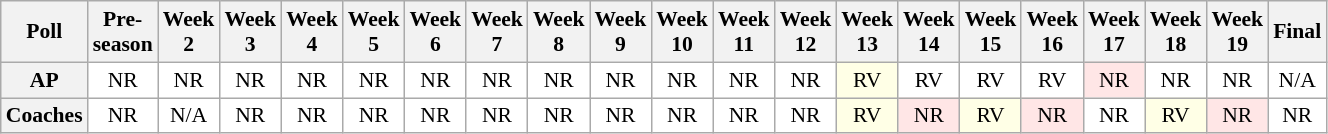<table class="wikitable" style="white-space:nowrap;font-size:90%">
<tr>
<th>Poll</th>
<th>Pre-<br>season</th>
<th>Week<br>2</th>
<th>Week<br>3</th>
<th>Week<br>4</th>
<th>Week<br>5</th>
<th>Week<br>6</th>
<th>Week<br>7</th>
<th>Week<br>8</th>
<th>Week<br>9</th>
<th>Week<br>10</th>
<th>Week<br>11</th>
<th>Week<br>12</th>
<th>Week<br>13</th>
<th>Week<br>14</th>
<th>Week<br>15</th>
<th>Week<br>16</th>
<th>Week<br>17</th>
<th>Week<br>18</th>
<th>Week<br>19</th>
<th>Final</th>
</tr>
<tr style="text-align:center;">
<th>AP</th>
<td style="background:#FFF;">NR</td>
<td style="background:#FFF;">NR</td>
<td style="background:#FFF;">NR</td>
<td style="background:#FFF;">NR</td>
<td style="background:#FFF;">NR</td>
<td style="background:#FFF;">NR</td>
<td style="background:#FFF;">NR</td>
<td style="background:#FFF;">NR</td>
<td style="background:#FFF;">NR</td>
<td style="background:#FFF;">NR</td>
<td style="background:#FFF;">NR</td>
<td style="background:#FFF;">NR</td>
<td style="background:#FFFFE6;">RV</td>
<td style="background:#FFF;">RV</td>
<td style="background:#FFF;">RV</td>
<td style="background:#FFF;">RV</td>
<td style="background:#FFE6E6;">NR</td>
<td style="background:#FFF;">NR</td>
<td style="background:#FFF;">NR</td>
<td style="background:#FFF;">N/A</td>
</tr>
<tr style="text-align:center;">
<th>Coaches</th>
<td style="background:#FFF;">NR</td>
<td style="background:#FFF;">N/A</td>
<td style="background:#FFF;">NR</td>
<td style="background:#FFF;">NR</td>
<td style="background:#FFF;">NR</td>
<td style="background:#FFF;">NR</td>
<td style="background:#FFF;">NR</td>
<td style="background:#FFF;">NR</td>
<td style="background:#FFF;">NR</td>
<td style="background:#FFF;">NR</td>
<td style="background:#FFF;">NR</td>
<td style="background:#FFF;">NR</td>
<td style="background:#FFFFE6;">RV</td>
<td style="background:#FFE6E6;">NR</td>
<td style="background:#FFFFE6;">RV</td>
<td style="background:#FFE6E6;">NR</td>
<td style="background:#FFF;">NR</td>
<td style="background:#FFFFE6;">RV</td>
<td style="background:#FFE6E6;">NR</td>
<td style="background:#FFF;">NR</td>
</tr>
</table>
